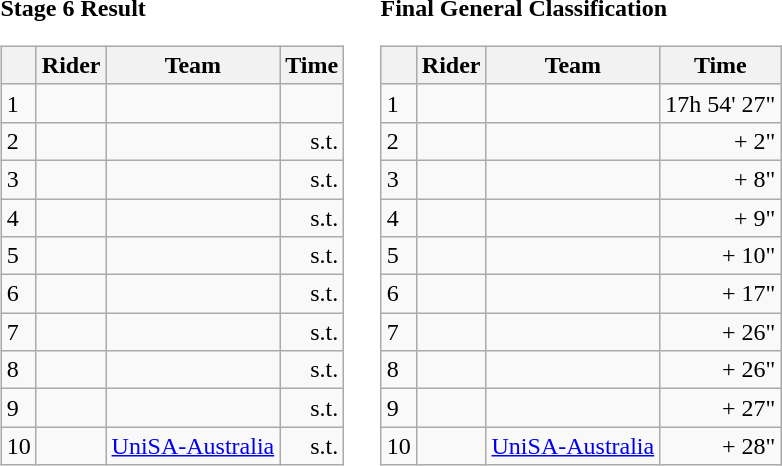<table>
<tr>
<td><strong>Stage 6 Result</strong><br><table class="wikitable">
<tr>
<th></th>
<th>Rider</th>
<th>Team</th>
<th>Time</th>
</tr>
<tr>
<td>1</td>
<td></td>
<td></td>
<td align="right"></td>
</tr>
<tr>
<td>2</td>
<td></td>
<td></td>
<td align="right">s.t.</td>
</tr>
<tr>
<td>3</td>
<td> </td>
<td></td>
<td align="right">s.t.</td>
</tr>
<tr>
<td>4</td>
<td></td>
<td></td>
<td align="right">s.t.</td>
</tr>
<tr>
<td>5</td>
<td></td>
<td></td>
<td align="right">s.t.</td>
</tr>
<tr>
<td>6</td>
<td></td>
<td></td>
<td align="right">s.t.</td>
</tr>
<tr>
<td>7</td>
<td></td>
<td></td>
<td align="right">s.t.</td>
</tr>
<tr>
<td>8</td>
<td></td>
<td></td>
<td align="right">s.t.</td>
</tr>
<tr>
<td>9</td>
<td></td>
<td></td>
<td align="right">s.t.</td>
</tr>
<tr>
<td>10</td>
<td></td>
<td><a href='#'>UniSA-Australia</a></td>
<td align="right">s.t.</td>
</tr>
</table>
</td>
<td></td>
<td><strong>Final General Classification</strong><br><table class="wikitable">
<tr>
<th></th>
<th>Rider</th>
<th>Team</th>
<th>Time</th>
</tr>
<tr>
<td>1</td>
<td>  </td>
<td></td>
<td align="right">17h 54' 27"</td>
</tr>
<tr>
<td>2</td>
<td> </td>
<td></td>
<td align="right">+ 2"</td>
</tr>
<tr>
<td>3</td>
<td></td>
<td></td>
<td align="right">+ 8"</td>
</tr>
<tr>
<td>4</td>
<td></td>
<td></td>
<td align="right">+ 9"</td>
</tr>
<tr>
<td>5</td>
<td></td>
<td></td>
<td align="right">+ 10"</td>
</tr>
<tr>
<td>6</td>
<td></td>
<td></td>
<td align="right">+ 17"</td>
</tr>
<tr>
<td>7</td>
<td></td>
<td></td>
<td align="right">+ 26"</td>
</tr>
<tr>
<td>8</td>
<td></td>
<td></td>
<td align="right">+ 26"</td>
</tr>
<tr>
<td>9</td>
<td></td>
<td></td>
<td align="right">+ 27"</td>
</tr>
<tr>
<td>10</td>
<td> </td>
<td><a href='#'>UniSA-Australia</a></td>
<td align="right">+ 28"</td>
</tr>
</table>
</td>
</tr>
</table>
